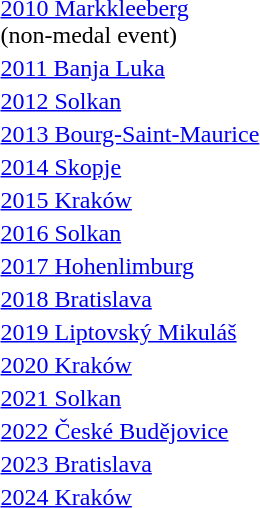<table>
<tr>
<td><a href='#'>2010 Markkleeberg</a><br>(non-medal event)</td>
<td></td>
<td></td>
<td></td>
</tr>
<tr>
<td><a href='#'>2011 Banja Luka</a></td>
<td></td>
<td></td>
<td></td>
</tr>
<tr>
<td><a href='#'>2012 Solkan</a></td>
<td></td>
<td></td>
<td></td>
</tr>
<tr>
<td><a href='#'>2013 Bourg-Saint-Maurice</a></td>
<td></td>
<td></td>
<td></td>
</tr>
<tr>
<td><a href='#'>2014 Skopje</a></td>
<td></td>
<td></td>
<td></td>
</tr>
<tr>
<td><a href='#'>2015 Kraków</a></td>
<td></td>
<td></td>
<td></td>
</tr>
<tr>
<td><a href='#'>2016 Solkan</a></td>
<td></td>
<td></td>
<td></td>
</tr>
<tr>
<td><a href='#'>2017 Hohenlimburg</a></td>
<td></td>
<td></td>
<td></td>
</tr>
<tr>
<td><a href='#'>2018 Bratislava</a></td>
<td></td>
<td></td>
<td></td>
</tr>
<tr>
<td><a href='#'>2019 Liptovský Mikuláš</a></td>
<td></td>
<td></td>
<td></td>
</tr>
<tr>
<td><a href='#'>2020 Kraków</a></td>
<td></td>
<td></td>
<td></td>
</tr>
<tr>
<td><a href='#'>2021 Solkan</a></td>
<td></td>
<td></td>
<td></td>
</tr>
<tr>
<td><a href='#'>2022 České Budějovice</a></td>
<td></td>
<td></td>
<td></td>
</tr>
<tr>
<td><a href='#'>2023 Bratislava</a></td>
<td></td>
<td></td>
<td></td>
</tr>
<tr>
<td><a href='#'>2024 Kraków</a></td>
<td></td>
<td></td>
<td></td>
</tr>
</table>
